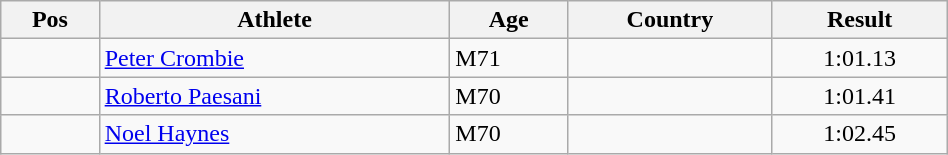<table class="wikitable"  style="text-align:center; width:50%;">
<tr>
<th>Pos</th>
<th>Athlete</th>
<th>Age</th>
<th>Country</th>
<th>Result</th>
</tr>
<tr>
<td align=center></td>
<td align=left><a href='#'>Peter Crombie</a></td>
<td align=left>M71</td>
<td align=left></td>
<td>1:01.13</td>
</tr>
<tr>
<td align=center></td>
<td align=left><a href='#'>Roberto Paesani</a></td>
<td align=left>M70</td>
<td align=left></td>
<td>1:01.41</td>
</tr>
<tr>
<td align=center></td>
<td align=left><a href='#'>Noel Haynes</a></td>
<td align=left>M70</td>
<td align=left></td>
<td>1:02.45</td>
</tr>
</table>
